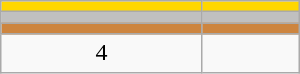<table class="wikitable" style="width:200px;">
<tr style="background:gold;">
<td align=center></td>
<td></td>
</tr>
<tr style="background:silver;">
<td align=center></td>
<td></td>
</tr>
<tr style="background:peru;">
<td align=center></td>
<td></td>
</tr>
<tr>
<td align=center>4</td>
<td></td>
</tr>
</table>
